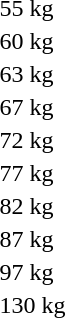<table>
<tr>
<td rowspan=2>55 kg</td>
<td rowspan=2></td>
<td rowspan=2></td>
<td></td>
</tr>
<tr>
<td></td>
</tr>
<tr>
<td rowspan=2>60 kg</td>
<td rowspan=2></td>
<td rowspan=2></td>
<td></td>
</tr>
<tr>
<td></td>
</tr>
<tr>
<td rowspan=2>63 kg</td>
<td rowspan=2></td>
<td rowspan=2></td>
<td></td>
</tr>
<tr>
<td></td>
</tr>
<tr>
<td rowspan=2>67 kg</td>
<td rowspan=2></td>
<td rowspan=2></td>
<td></td>
</tr>
<tr>
<td></td>
</tr>
<tr>
<td rowspan=2>72 kg</td>
<td rowspan=2></td>
<td rowspan=2></td>
<td></td>
</tr>
<tr>
<td></td>
</tr>
<tr>
<td rowspan=2>77 kg</td>
<td rowspan=2></td>
<td rowspan=2></td>
<td></td>
</tr>
<tr>
<td></td>
</tr>
<tr>
<td rowspan=2>82 kg</td>
<td rowspan=2></td>
<td rowspan=2></td>
<td></td>
</tr>
<tr>
<td></td>
</tr>
<tr>
<td rowspan=2>87 kg</td>
<td rowspan=2></td>
<td rowspan=2></td>
<td></td>
</tr>
<tr>
<td></td>
</tr>
<tr>
<td rowspan=2>97 kg</td>
<td rowspan=2></td>
<td rowspan=2></td>
<td></td>
</tr>
<tr>
<td></td>
</tr>
<tr>
<td rowspan=2>130 kg</td>
<td rowspan=2></td>
<td rowspan=2></td>
<td></td>
</tr>
<tr>
<td></td>
</tr>
</table>
